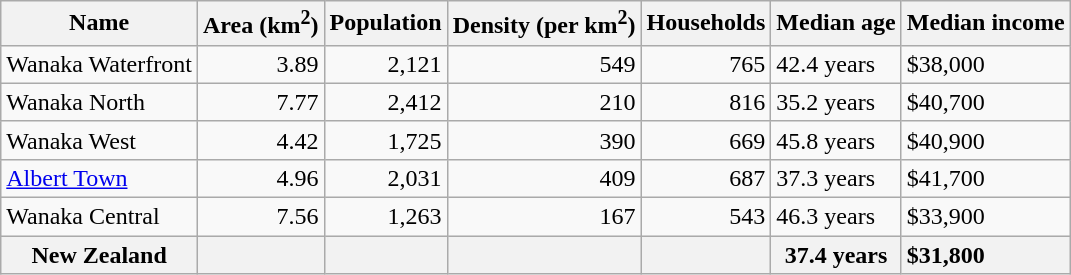<table class="wikitable">
<tr>
<th>Name</th>
<th>Area (km<sup>2</sup>)</th>
<th>Population</th>
<th>Density (per km<sup>2</sup>)</th>
<th>Households</th>
<th>Median age</th>
<th>Median income</th>
</tr>
<tr>
<td>Wanaka Waterfront</td>
<td style="text-align:right;">3.89</td>
<td style="text-align:right;">2,121</td>
<td style="text-align:right;">549</td>
<td style="text-align:right;">765</td>
<td>42.4 years</td>
<td>$38,000</td>
</tr>
<tr>
<td>Wanaka North</td>
<td style="text-align:right;">7.77</td>
<td style="text-align:right;">2,412</td>
<td style="text-align:right;">210</td>
<td style="text-align:right;">816</td>
<td>35.2 years</td>
<td>$40,700</td>
</tr>
<tr>
<td>Wanaka West</td>
<td style="text-align:right;">4.42</td>
<td style="text-align:right;">1,725</td>
<td style="text-align:right;">390</td>
<td style="text-align:right;">669</td>
<td>45.8 years</td>
<td>$40,900</td>
</tr>
<tr>
<td><a href='#'>Albert Town</a></td>
<td style="text-align:right;">4.96</td>
<td style="text-align:right;">2,031</td>
<td style="text-align:right;">409</td>
<td style="text-align:right;">687</td>
<td>37.3 years</td>
<td>$41,700</td>
</tr>
<tr>
<td>Wanaka Central</td>
<td style="text-align:right;">7.56</td>
<td style="text-align:right;">1,263</td>
<td style="text-align:right;">167</td>
<td style="text-align:right;">543</td>
<td>46.3 years</td>
<td>$33,900</td>
</tr>
<tr>
<th>New Zealand</th>
<th></th>
<th></th>
<th></th>
<th></th>
<th>37.4 years</th>
<th style="text-align:left;">$31,800</th>
</tr>
</table>
